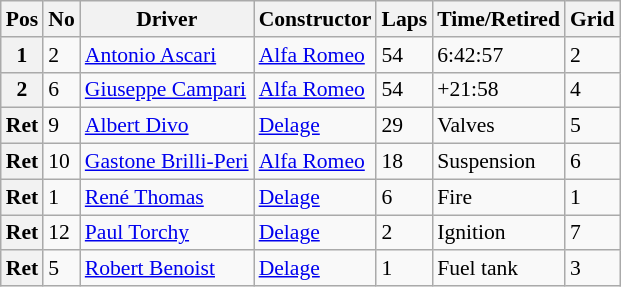<table class="wikitable" style="font-size: 90%;">
<tr>
<th>Pos</th>
<th>No</th>
<th>Driver</th>
<th>Constructor</th>
<th>Laps</th>
<th>Time/Retired</th>
<th>Grid</th>
</tr>
<tr>
<th>1</th>
<td>2</td>
<td> <a href='#'>Antonio Ascari</a></td>
<td><a href='#'>Alfa Romeo</a></td>
<td>54</td>
<td>6:42:57</td>
<td>2</td>
</tr>
<tr>
<th>2</th>
<td>6</td>
<td> <a href='#'>Giuseppe Campari</a></td>
<td><a href='#'>Alfa Romeo</a></td>
<td>54</td>
<td>+21:58</td>
<td>4</td>
</tr>
<tr>
<th>Ret</th>
<td>9</td>
<td> <a href='#'>Albert Divo</a></td>
<td><a href='#'>Delage</a></td>
<td>29</td>
<td>Valves</td>
<td>5</td>
</tr>
<tr>
<th>Ret</th>
<td>10</td>
<td> <a href='#'>Gastone Brilli-Peri</a></td>
<td><a href='#'>Alfa Romeo</a></td>
<td>18</td>
<td>Suspension</td>
<td>6</td>
</tr>
<tr>
<th>Ret</th>
<td>1</td>
<td> <a href='#'>René Thomas</a></td>
<td><a href='#'>Delage</a></td>
<td>6</td>
<td>Fire</td>
<td>1</td>
</tr>
<tr>
<th>Ret</th>
<td>12</td>
<td> <a href='#'>Paul Torchy</a></td>
<td><a href='#'>Delage</a></td>
<td>2</td>
<td>Ignition</td>
<td>7</td>
</tr>
<tr>
<th>Ret</th>
<td>5</td>
<td> <a href='#'>Robert Benoist</a></td>
<td><a href='#'>Delage</a></td>
<td>1</td>
<td>Fuel tank</td>
<td>3</td>
</tr>
</table>
